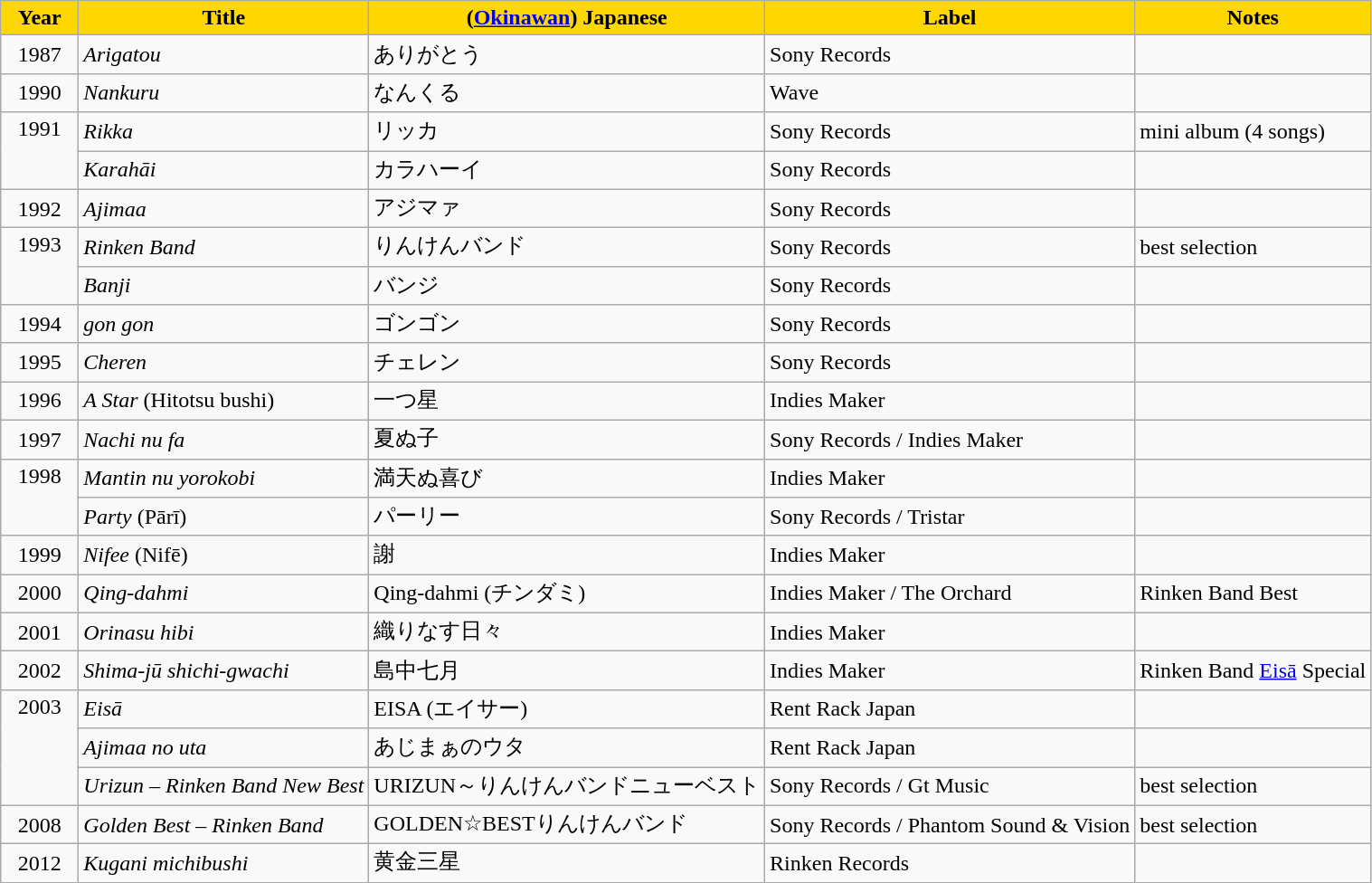<table class="wikitable">
<tr>
<th style="background-color:Gold;" width="50" align="center">Year</th>
<th style="background-color:Gold;">Title</th>
<th style="background-color:Gold;">(<a href='#'>Okinawan</a>) Japanese</th>
<th style="background-color:Gold;">Label</th>
<th style="background-color:Gold;">Notes</th>
</tr>
<tr>
<td align="center">1987</td>
<td><em>Arigatou</em></td>
<td>ありがとう</td>
<td>Sony Records</td>
<td> </td>
</tr>
<tr>
<td align="center">1990</td>
<td><em>Nankuru</em></td>
<td>なんくる</td>
<td>Wave</td>
<td> </td>
</tr>
<tr>
<td rowspan="2" valign="top" align="center">1991</td>
<td><em>Rikka</em></td>
<td>リッカ</td>
<td>Sony Records</td>
<td>mini album (4 songs)</td>
</tr>
<tr>
<td><em>Karahāi</em></td>
<td>カラハーイ</td>
<td>Sony Records</td>
<td> </td>
</tr>
<tr>
<td align="center">1992</td>
<td><em>Ajimaa</em></td>
<td>アジマァ</td>
<td>Sony Records</td>
<td> </td>
</tr>
<tr>
<td rowspan="2" valign="top" align="center">1993</td>
<td><em>Rinken Band</em></td>
<td>りんけんバンド</td>
<td>Sony Records</td>
<td>best selection</td>
</tr>
<tr>
<td><em>Banji</em></td>
<td>バンジ</td>
<td>Sony Records</td>
<td> </td>
</tr>
<tr>
<td align="center">1994</td>
<td><em>gon gon</em></td>
<td>ゴンゴン</td>
<td>Sony Records</td>
<td> </td>
</tr>
<tr>
<td align="center">1995</td>
<td><em>Cheren</em></td>
<td>チェレン</td>
<td>Sony Records</td>
<td> </td>
</tr>
<tr>
<td align="center">1996</td>
<td><em>A Star</em> (Hitotsu bushi)</td>
<td>一つ星</td>
<td>Indies Maker</td>
<td> </td>
</tr>
<tr>
<td align="center">1997</td>
<td><em>Nachi nu fa</em></td>
<td>夏ぬ子</td>
<td>Sony Records / Indies Maker</td>
<td> </td>
</tr>
<tr>
<td rowspan="2" valign="top" align="center">1998</td>
<td><em>Mantin nu yorokobi</em></td>
<td>満天ぬ喜び</td>
<td>Indies Maker</td>
<td> </td>
</tr>
<tr>
<td><em>Party</em> (Pārī)</td>
<td>パーリー</td>
<td>Sony Records / Tristar</td>
<td> </td>
</tr>
<tr>
<td align="center">1999</td>
<td><em>Nifee</em> (Nifē)</td>
<td>謝</td>
<td>Indies Maker</td>
<td> </td>
</tr>
<tr>
<td align="center">2000</td>
<td><em>Qing-dahmi</em></td>
<td>Qing-dahmi  (チンダミ)</td>
<td>Indies Maker / The Orchard</td>
<td>Rinken Band Best</td>
</tr>
<tr>
<td align="center">2001</td>
<td><em>Orinasu hibi</em></td>
<td>織りなす日々</td>
<td>Indies Maker</td>
<td> </td>
</tr>
<tr>
<td align="center">2002</td>
<td><em>Shima-jū shichi-gwachi</em></td>
<td>島中七月</td>
<td>Indies Maker</td>
<td>Rinken Band <a href='#'>Eisā</a> Special</td>
</tr>
<tr>
<td rowspan="3" valign="top" align="center">2003</td>
<td><em>Eisā</em></td>
<td>EISA (エイサー)</td>
<td>Rent Rack Japan</td>
<td> </td>
</tr>
<tr>
<td><em>Ajimaa no uta</em></td>
<td>あじまぁのウタ</td>
<td>Rent Rack Japan</td>
<td></td>
</tr>
<tr>
<td><em>Urizun – Rinken Band New Best</em></td>
<td>URIZUN～りんけんバンドニューベスト</td>
<td>Sony Records / Gt Music</td>
<td>best selection</td>
</tr>
<tr>
<td align="center">2008</td>
<td><em>Golden Best – Rinken Band</em></td>
<td>GOLDEN☆BESTりんけんバンド</td>
<td>Sony Records / Phantom Sound & Vision</td>
<td>best selection</td>
</tr>
<tr>
<td align="center">2012</td>
<td><em>Kugani michibushi</em></td>
<td>黄金三星</td>
<td>Rinken Records</td>
<td> </td>
</tr>
</table>
